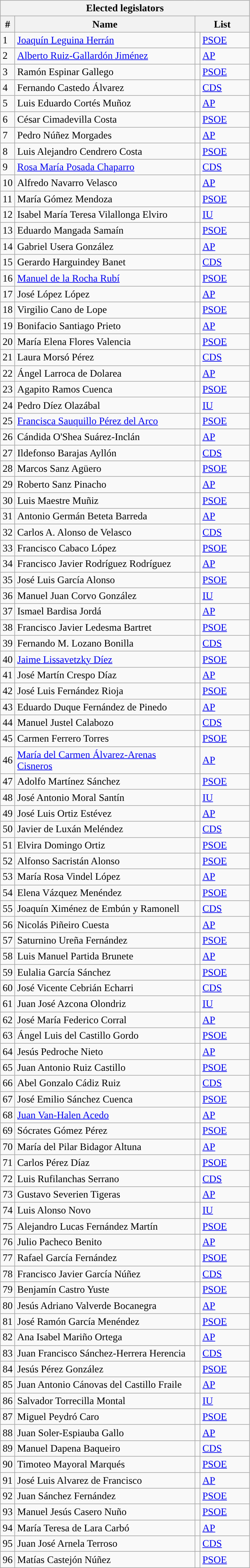<table class="wikitable sortable collapsible collapsed">
<tr background-color:#E9E9E9">
<th colspan="4">Elected legislators</th>
</tr>
<tr background-color:#E9E9E9">
<th width="10px">#</th>
<th width="280px">Name</th>
<th width="80px" colspan="2">List</th>
</tr>
<tr>
<td>1</td>
<td><a href='#'>Joaquín Leguina Herrán</a></td>
<td width="1"></td>
<td><a href='#'>PSOE</a></td>
</tr>
<tr>
<td>2</td>
<td><a href='#'>Alberto Ruiz-Gallardón Jiménez</a></td>
<td></td>
<td><a href='#'>AP</a></td>
</tr>
<tr>
<td>3</td>
<td>Ramón Espinar Gallego </td>
<td></td>
<td><a href='#'>PSOE</a></td>
</tr>
<tr>
<td>4</td>
<td>Fernando Castedo Álvarez </td>
<td></td>
<td><a href='#'>CDS</a></td>
</tr>
<tr>
<td>5</td>
<td>Luis Eduardo Cortés Muñoz </td>
<td></td>
<td><a href='#'>AP</a></td>
</tr>
<tr>
<td>6</td>
<td>César Cimadevilla Costa </td>
<td></td>
<td><a href='#'>PSOE</a></td>
</tr>
<tr>
<td>7</td>
<td>Pedro Núñez Morgades </td>
<td></td>
<td><a href='#'>AP</a></td>
</tr>
<tr>
<td>8</td>
<td>Luis Alejandro Cendrero Costa</td>
<td></td>
<td><a href='#'>PSOE</a></td>
</tr>
<tr>
<td>9</td>
<td><a href='#'>Rosa María Posada Chaparro</a></td>
<td></td>
<td><a href='#'>CDS</a></td>
</tr>
<tr>
<td>10</td>
<td>Alfredo Navarro Velasco</td>
<td></td>
<td><a href='#'>AP</a></td>
</tr>
<tr>
<td>11</td>
<td>María Gómez Mendoza</td>
<td></td>
<td><a href='#'>PSOE</a></td>
</tr>
<tr>
<td>12</td>
<td>Isabel María Teresa Vilallonga Elviro</td>
<td></td>
<td><a href='#'>IU</a></td>
</tr>
<tr>
<td>13</td>
<td>Eduardo Mangada Samaín </td>
<td></td>
<td><a href='#'>PSOE</a></td>
</tr>
<tr>
<td>14</td>
<td>Gabriel Usera González</td>
<td></td>
<td><a href='#'>AP</a></td>
</tr>
<tr>
<td>15</td>
<td>Gerardo Harguindey Banet </td>
<td></td>
<td><a href='#'>CDS</a></td>
</tr>
<tr>
<td>16</td>
<td><a href='#'>Manuel de la Rocha Rubí</a></td>
<td></td>
<td><a href='#'>PSOE</a></td>
</tr>
<tr>
<td>17</td>
<td>José López López</td>
<td></td>
<td><a href='#'>AP</a></td>
</tr>
<tr>
<td>18</td>
<td>Virgilio Cano de Lope </td>
<td></td>
<td><a href='#'>PSOE</a></td>
</tr>
<tr>
<td>19</td>
<td>Bonifacio Santiago Prieto</td>
<td></td>
<td><a href='#'>AP</a></td>
</tr>
<tr>
<td>20</td>
<td>María Elena Flores Valencia </td>
<td></td>
<td><a href='#'>PSOE</a></td>
</tr>
<tr>
<td>21</td>
<td>Laura Morsó Pérez</td>
<td></td>
<td><a href='#'>CDS</a></td>
</tr>
<tr>
<td>22</td>
<td>Ángel Larroca de Dolarea</td>
<td></td>
<td><a href='#'>AP</a></td>
</tr>
<tr>
<td>23</td>
<td>Agapito Ramos Cuenca </td>
<td></td>
<td><a href='#'>PSOE</a></td>
</tr>
<tr>
<td>24</td>
<td>Pedro Díez Olazábal </td>
<td></td>
<td><a href='#'>IU</a></td>
</tr>
<tr>
<td>25</td>
<td><a href='#'>Francisca Sauquillo Pérez del Arco</a></td>
<td></td>
<td><a href='#'>PSOE</a></td>
</tr>
<tr>
<td>26</td>
<td>Cándida O'Shea Suárez-Inclán</td>
<td></td>
<td><a href='#'>AP</a></td>
</tr>
<tr>
<td>27</td>
<td>Ildefonso Barajas Ayllón</td>
<td></td>
<td><a href='#'>CDS</a></td>
</tr>
<tr>
<td>28</td>
<td>Marcos Sanz Agüero </td>
<td></td>
<td><a href='#'>PSOE</a></td>
</tr>
<tr>
<td>29</td>
<td>Roberto Sanz Pinacho</td>
<td></td>
<td><a href='#'>AP</a></td>
</tr>
<tr>
<td>30</td>
<td>Luis Maestre Muñiz</td>
<td></td>
<td><a href='#'>PSOE</a></td>
</tr>
<tr>
<td>31</td>
<td>Antonio Germán Beteta Barreda </td>
<td></td>
<td><a href='#'>AP</a></td>
</tr>
<tr>
<td>32</td>
<td>Carlos A. Alonso de Velasco</td>
<td></td>
<td><a href='#'>CDS</a></td>
</tr>
<tr>
<td>33</td>
<td>Francisco Cabaco López</td>
<td></td>
<td><a href='#'>PSOE</a></td>
</tr>
<tr>
<td>34</td>
<td>Francisco Javier Rodríguez Rodríguez </td>
<td></td>
<td><a href='#'>AP</a></td>
</tr>
<tr>
<td>35</td>
<td>José Luis García Alonso</td>
<td></td>
<td><a href='#'>PSOE</a></td>
</tr>
<tr>
<td>36</td>
<td>Manuel Juan Corvo González</td>
<td></td>
<td><a href='#'>IU</a></td>
</tr>
<tr>
<td>37</td>
<td>Ismael Bardisa Jordá </td>
<td></td>
<td><a href='#'>AP</a></td>
</tr>
<tr>
<td>38</td>
<td>Francisco Javier Ledesma Bartret</td>
<td></td>
<td><a href='#'>PSOE</a></td>
</tr>
<tr>
<td>39</td>
<td>Fernando M. Lozano Bonilla</td>
<td></td>
<td><a href='#'>CDS</a></td>
</tr>
<tr>
<td>40</td>
<td><a href='#'>Jaime Lissavetzky Díez</a></td>
<td></td>
<td><a href='#'>PSOE</a></td>
</tr>
<tr>
<td>41</td>
<td>José Martín Crespo Díaz</td>
<td></td>
<td><a href='#'>AP</a></td>
</tr>
<tr>
<td>42</td>
<td>José Luis Fernández Rioja</td>
<td></td>
<td><a href='#'>PSOE</a></td>
</tr>
<tr>
<td>43</td>
<td>Eduardo Duque Fernández de Pinedo</td>
<td></td>
<td><a href='#'>AP</a></td>
</tr>
<tr>
<td>44</td>
<td>Manuel Justel Calabozo</td>
<td></td>
<td><a href='#'>CDS</a></td>
</tr>
<tr>
<td>45</td>
<td>Carmen Ferrero Torres </td>
<td></td>
<td><a href='#'>PSOE</a></td>
</tr>
<tr>
<td>46</td>
<td><a href='#'>María del Carmen Álvarez-Arenas Cisneros</a></td>
<td></td>
<td><a href='#'>AP</a></td>
</tr>
<tr>
<td>47</td>
<td>Adolfo Martínez Sánchez</td>
<td></td>
<td><a href='#'>PSOE</a></td>
</tr>
<tr>
<td>48</td>
<td>José Antonio Moral Santín </td>
<td></td>
<td><a href='#'>IU</a></td>
</tr>
<tr>
<td>49</td>
<td>José Luis Ortiz Estévez</td>
<td></td>
<td><a href='#'>AP</a></td>
</tr>
<tr>
<td>50</td>
<td>Javier de Luxán Meléndez</td>
<td></td>
<td><a href='#'>CDS</a></td>
</tr>
<tr>
<td>51</td>
<td>Elvira Domingo Ortiz</td>
<td></td>
<td><a href='#'>PSOE</a></td>
</tr>
<tr>
<td>52</td>
<td>Alfonso Sacristán Alonso </td>
<td></td>
<td><a href='#'>PSOE</a></td>
</tr>
<tr>
<td>53</td>
<td>María Rosa Vindel López </td>
<td></td>
<td><a href='#'>AP</a></td>
</tr>
<tr>
<td>54</td>
<td>Elena Vázquez Menéndez </td>
<td></td>
<td><a href='#'>PSOE</a></td>
</tr>
<tr>
<td>55</td>
<td>Joaquín Ximénez de Embún y Ramonell</td>
<td></td>
<td><a href='#'>CDS</a></td>
</tr>
<tr>
<td>56</td>
<td>Nicolás Piñeiro Cuesta</td>
<td></td>
<td><a href='#'>AP</a></td>
</tr>
<tr>
<td>57</td>
<td>Saturnino Ureña Fernández</td>
<td></td>
<td><a href='#'>PSOE</a></td>
</tr>
<tr>
<td>58</td>
<td>Luis Manuel Partida Brunete</td>
<td></td>
<td><a href='#'>AP</a></td>
</tr>
<tr>
<td>59</td>
<td>Eulalia García Sánchez</td>
<td></td>
<td><a href='#'>PSOE</a></td>
</tr>
<tr>
<td>60</td>
<td>José Vicente Cebrián Echarri</td>
<td></td>
<td><a href='#'>CDS</a></td>
</tr>
<tr>
<td>61</td>
<td>Juan José Azcona Olondriz</td>
<td></td>
<td><a href='#'>IU</a></td>
</tr>
<tr>
<td>62</td>
<td>José María Federico Corral</td>
<td></td>
<td><a href='#'>AP</a></td>
</tr>
<tr>
<td>63</td>
<td>Ángel Luis del Castillo Gordo</td>
<td></td>
<td><a href='#'>PSOE</a></td>
</tr>
<tr>
<td>64</td>
<td>Jesús Pedroche Nieto </td>
<td></td>
<td><a href='#'>AP</a></td>
</tr>
<tr>
<td>65</td>
<td>Juan Antonio Ruiz Castillo</td>
<td></td>
<td><a href='#'>PSOE</a></td>
</tr>
<tr>
<td>66</td>
<td>Abel Gonzalo Cádiz Ruiz</td>
<td></td>
<td><a href='#'>CDS</a></td>
</tr>
<tr>
<td>67</td>
<td>José Emilio Sánchez Cuenca</td>
<td></td>
<td><a href='#'>PSOE</a></td>
</tr>
<tr>
<td>68</td>
<td><a href='#'>Juan Van-Halen Acedo</a></td>
<td></td>
<td><a href='#'>AP</a></td>
</tr>
<tr>
<td>69</td>
<td>Sócrates Gómez Pérez </td>
<td></td>
<td><a href='#'>PSOE</a></td>
</tr>
<tr>
<td>70</td>
<td>María del Pilar Bidagor Altuna</td>
<td></td>
<td><a href='#'>AP</a></td>
</tr>
<tr>
<td>71</td>
<td>Carlos Pérez Díaz</td>
<td></td>
<td><a href='#'>PSOE</a></td>
</tr>
<tr>
<td>72</td>
<td>Luis Rufilanchas Serrano</td>
<td></td>
<td><a href='#'>CDS</a></td>
</tr>
<tr>
<td>73</td>
<td>Gustavo Severien Tigeras</td>
<td></td>
<td><a href='#'>AP</a></td>
</tr>
<tr>
<td>74</td>
<td>Luis Alonso Novo</td>
<td></td>
<td><a href='#'>IU</a></td>
</tr>
<tr>
<td>75</td>
<td>Alejandro Lucas Fernández Martín</td>
<td></td>
<td><a href='#'>PSOE</a></td>
</tr>
<tr>
<td>76</td>
<td>Julio Pacheco Benito</td>
<td></td>
<td><a href='#'>AP</a></td>
</tr>
<tr>
<td>77</td>
<td>Rafael García Fernández</td>
<td></td>
<td><a href='#'>PSOE</a></td>
</tr>
<tr>
<td>78</td>
<td>Francisco Javier García Núñez</td>
<td></td>
<td><a href='#'>CDS</a></td>
</tr>
<tr>
<td>79</td>
<td>Benjamín Castro Yuste</td>
<td></td>
<td><a href='#'>PSOE</a></td>
</tr>
<tr>
<td>80</td>
<td>Jesús Adriano Valverde Bocanegra</td>
<td></td>
<td><a href='#'>AP</a></td>
</tr>
<tr>
<td>81</td>
<td>José Ramón García Menéndez</td>
<td></td>
<td><a href='#'>PSOE</a></td>
</tr>
<tr>
<td>82</td>
<td>Ana Isabel Mariño Ortega </td>
<td></td>
<td><a href='#'>AP</a></td>
</tr>
<tr>
<td>83</td>
<td>Juan Francisco Sánchez-Herrera Herencia</td>
<td></td>
<td><a href='#'>CDS</a></td>
</tr>
<tr>
<td>84</td>
<td>Jesús Pérez González</td>
<td></td>
<td><a href='#'>PSOE</a></td>
</tr>
<tr>
<td>85</td>
<td>Juan Antonio Cánovas del Castillo Fraile</td>
<td></td>
<td><a href='#'>AP</a></td>
</tr>
<tr>
<td>86</td>
<td>Salvador Torrecilla Montal</td>
<td></td>
<td><a href='#'>IU</a></td>
</tr>
<tr>
<td>87</td>
<td>Miguel Peydró Caro</td>
<td></td>
<td><a href='#'>PSOE</a></td>
</tr>
<tr>
<td>88</td>
<td>Juan Soler-Espiauba Gallo </td>
<td></td>
<td><a href='#'>AP</a></td>
</tr>
<tr>
<td>89</td>
<td>Manuel Dapena Baqueiro </td>
<td></td>
<td><a href='#'>CDS</a></td>
</tr>
<tr>
<td>90</td>
<td>Timoteo Mayoral Marqués</td>
<td></td>
<td><a href='#'>PSOE</a></td>
</tr>
<tr>
<td>91</td>
<td>José Luis Alvarez de Francisco</td>
<td></td>
<td><a href='#'>AP</a></td>
</tr>
<tr>
<td>92</td>
<td>Juan Sánchez Fernández</td>
<td></td>
<td><a href='#'>PSOE</a></td>
</tr>
<tr>
<td>93</td>
<td>Manuel Jesús Casero Nuño</td>
<td></td>
<td><a href='#'>PSOE</a></td>
</tr>
<tr>
<td>94</td>
<td>María Teresa de Lara Carbó </td>
<td></td>
<td><a href='#'>AP</a></td>
</tr>
<tr>
<td>95</td>
<td>Juan José Arnela Terroso</td>
<td></td>
<td><a href='#'>CDS</a></td>
</tr>
<tr>
<td>96</td>
<td>Matías Castejón Núñez</td>
<td></td>
<td><a href='#'>PSOE</a></td>
</tr>
</table>
